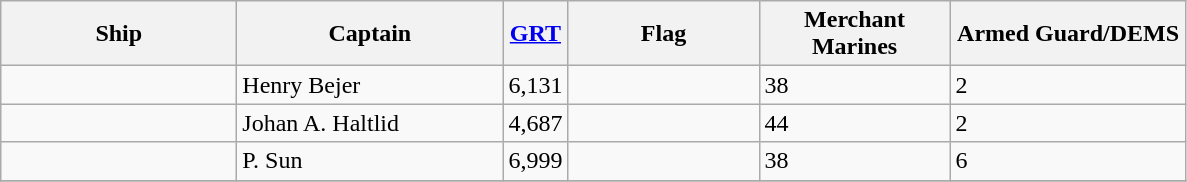<table class="wikitable sortable">
<tr>
<th scope="col" width="150px">Ship</th>
<th scope="col" width="170px">Captain</th>
<th scope="col" width="30px"><a href='#'>GRT</a></th>
<th scope="col" width="120px">Flag</th>
<th scope="col" width="120px">Merchant Marines</th>
<th scope="col" width="150px">Armed Guard/DEMS</th>
</tr>
<tr>
<td></td>
<td>Henry Bejer</td>
<td align="left">6,131</td>
<td></td>
<td align="left">38</td>
<td>2</td>
</tr>
<tr>
<td></td>
<td>Johan A. Haltlid</td>
<td align="left">4,687</td>
<td></td>
<td align="left">44</td>
<td>2</td>
</tr>
<tr>
<td></td>
<td>P. Sun</td>
<td align="left">6,999</td>
<td></td>
<td align="left">38</td>
<td>6</td>
</tr>
<tr>
</tr>
</table>
